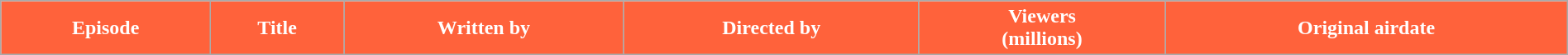<table class="wikitable plainrowheaders" style="width:100%;">
<tr style="color:#fff;">
<th style="background:#FF623B;">Episode</th>
<th style="background:#FF623B;">Title</th>
<th style="background:#FF623B;">Written by</th>
<th style="background:#FF623B;">Directed by</th>
<th style="background:#FF623B;">Viewers<br>(millions)</th>
<th style="background:#FF623B;">Original airdate<br>

</th>
</tr>
</table>
